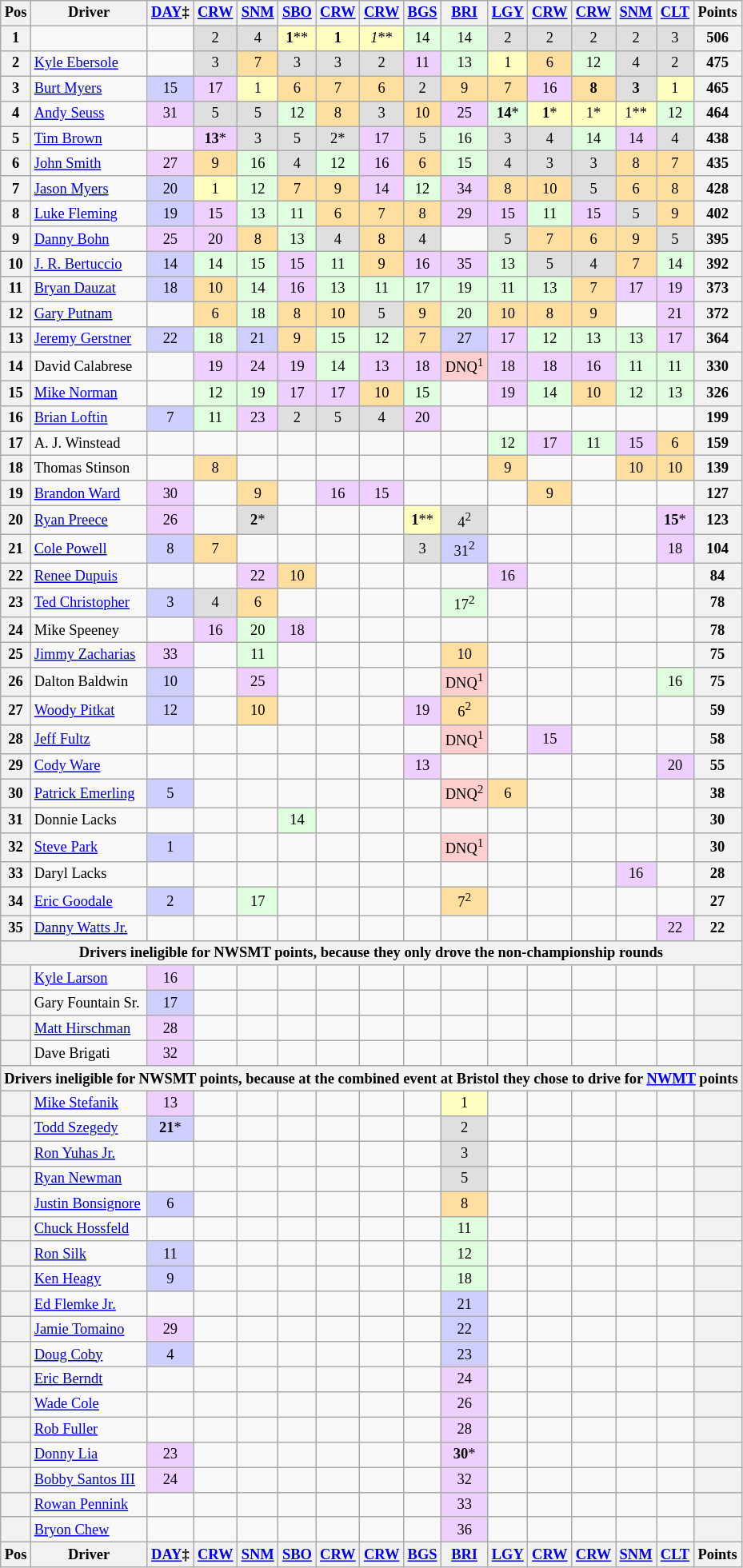<table class="wikitable" style="font-size:77%; text-align:center;">
<tr valign="center">
<th valign="middle">Pos</th>
<th valign="middle">Driver</th>
<th><a href='#'>DAY</a>‡</th>
<th><a href='#'>CRW</a></th>
<th><a href='#'>SNM</a></th>
<th><a href='#'>SBO</a></th>
<th><a href='#'>CRW</a></th>
<th><a href='#'>CRW</a></th>
<th><a href='#'>BGS</a></th>
<th><a href='#'>BRI</a></th>
<th><a href='#'>LGY</a></th>
<th><a href='#'>CRW</a></th>
<th><a href='#'>CRW</a></th>
<th><a href='#'>SNM</a></th>
<th><a href='#'>CLT</a></th>
<th valign="middle">Points</th>
</tr>
<tr>
<th>1</th>
<td align="left"></td>
<td></td>
<td style="background:#DFDFDF;">2</td>
<td style="background:#DFDFDF;">4</td>
<td style="background:#FFFFBF;"><strong>1</strong>**</td>
<td style="background:#FFFFBF;"><strong>1</strong></td>
<td style="background:#FFFFBF;"><em>1</em>**</td>
<td style="background:#DFFFDF;">14</td>
<td style="background:#DFFFDF;">14</td>
<td style="background:#DFDFDF;">2</td>
<td style="background:#DFDFDF;">2</td>
<td style="background:#DFDFDF;">2</td>
<td style="background:#DFDFDF;">2</td>
<td style="background:#DFDFDF;">3</td>
<th>506</th>
</tr>
<tr>
<th>2</th>
<td align="left"><a href='#'>Kyle Ebersole</a></td>
<td></td>
<td style="background:#DFDFDF;">3</td>
<td style="background:#FFDF9F;">7</td>
<td style="background:#DFDFDF;">3</td>
<td style="background:#DFDFDF;">3</td>
<td style="background:#DFDFDF;">2</td>
<td style="background:#EFCFFF;">11</td>
<td style="background:#DFFFDF;">13</td>
<td style="background:#FFFFBF;">1</td>
<td style="background:#FFDF9F;">6</td>
<td style="background:#DFFFDF;">12</td>
<td style="background:#DFDFDF;">4</td>
<td style="background:#DFDFDF;">2</td>
<th>475</th>
</tr>
<tr>
<th>3</th>
<td align="left"><a href='#'>Burt Myers</a></td>
<td style="background:#CFCFFF;">15</td>
<td style="background:#EFCFFF;">17</td>
<td style="background:#FFFFBF;">1</td>
<td style="background:#FFDF9F;">6</td>
<td style="background:#FFDF9F;">7</td>
<td style="background:#FFDF9F;">6</td>
<td style="background:#DFDFDF;">2</td>
<td style="background:#FFDF9F;">9</td>
<td style="background:#FFDF9F;">7</td>
<td style="background:#EFCFFF;">16</td>
<td style="background:#FFDF9F;"><strong>8</strong></td>
<td style="background:#DFDFDF;"><strong>3</strong></td>
<td style="background:#FFFFBF;">1</td>
<th>465</th>
</tr>
<tr>
<th>4</th>
<td align="left"><a href='#'>Andy Seuss</a></td>
<td style="background:#EFCFFF;">31</td>
<td style="background:#DFDFDF;">5</td>
<td style="background:#DFDFDF;">5</td>
<td style="background:#DFFFDF;">12</td>
<td style="background:#FFDF9F;">8</td>
<td style="background:#DFDFDF;">3</td>
<td style="background:#FFDF9F;">10</td>
<td style="background:#EFCFFF;">25</td>
<td style="background:#DFFFDF;"><strong>14</strong>*</td>
<td style="background:#FFFFBF;"><strong>1</strong>*</td>
<td style="background:#FFFFBF;">1*</td>
<td style="background:#FFFFBF;">1**</td>
<td style="background:#DFFFDF;">12</td>
<th>464</th>
</tr>
<tr>
<th>5</th>
<td align="left"><a href='#'>Tim Brown</a></td>
<td></td>
<td style="background:#EFCFFF;"><strong>13</strong>*</td>
<td style="background:#DFDFDF;">3</td>
<td style="background:#DFDFDF;">5</td>
<td style="background:#DFDFDF;">2*</td>
<td style="background:#EFCFFF;">17</td>
<td style="background:#DFDFDF;">5</td>
<td style="background:#DFFFDF;">16</td>
<td style="background:#DFDFDF;">3</td>
<td style="background:#DFDFDF;">4</td>
<td style="background:#DFFFDF;">14</td>
<td style="background:#EFCFFF;">14</td>
<td style="background:#DFDFDF;">4</td>
<th>438</th>
</tr>
<tr>
<th>6</th>
<td align="left"><a href='#'>John Smith</a></td>
<td style="background:#EFCFFF;">27</td>
<td style="background:#FFDF9F;">9</td>
<td style="background:#DFFFDF;">16</td>
<td style="background:#DFDFDF;">4</td>
<td style="background:#DFFFDF;">12</td>
<td style="background:#EFCFFF;">16</td>
<td style="background:#FFDF9F;">6</td>
<td style="background:#DFFFDF;">15</td>
<td style="background:#DFDFDF;">4</td>
<td style="background:#DFDFDF;">3</td>
<td style="background:#DFDFDF;">3</td>
<td style="background:#FFDF9F;">8</td>
<td style="background:#FFDF9F;">7</td>
<th>435</th>
</tr>
<tr>
<th>7</th>
<td align="left"><a href='#'>Jason Myers</a></td>
<td style="background:#CFCFFF;">20</td>
<td style="background:#FFFFBF;">1</td>
<td style="background:#DFFFDF;">12</td>
<td style="background:#FFDF9F;">7</td>
<td style="background:#FFDF9F;">9</td>
<td style="background:#EFCFFF;">14</td>
<td style="background:#DFFFDF;">12</td>
<td style="background:#EFCFFF;">34</td>
<td style="background:#FFDF9F;">8</td>
<td style="background:#FFDF9F;">10</td>
<td style="background:#DFDFDF;">5</td>
<td style="background:#FFDF9F;">6</td>
<td style="background:#FFDF9F;">8</td>
<th>428</th>
</tr>
<tr>
<th>8</th>
<td align="left"><a href='#'>Luke Fleming</a></td>
<td style="background:#CFCFFF;">19</td>
<td style="background:#EFCFFF;">15</td>
<td style="background:#DFFFDF;">13</td>
<td style="background:#DFFFDF;">11</td>
<td style="background:#FFDF9F;">6</td>
<td style="background:#FFDF9F;">7</td>
<td style="background:#FFDF9F;">8</td>
<td style="background:#EFCFFF;">29</td>
<td style="background:#EFCFFF;">15</td>
<td style="background:#DFFFDF;">11</td>
<td style="background:#EFCFFF;">15</td>
<td style="background:#DFDFDF;">5</td>
<td style="background:#FFDF9F;">9</td>
<th>402</th>
</tr>
<tr>
<th>9</th>
<td align="left"><a href='#'>Danny Bohn</a></td>
<td style="background:#EFCFFF;">25</td>
<td style="background:#EFCFFF;">20</td>
<td style="background:#FFDF9F;">8</td>
<td style="background:#DFFFDF;">13</td>
<td style="background:#DFDFDF;">4</td>
<td style="background:#FFDF9F;">8</td>
<td style="background:#DFDFDF;">4</td>
<td></td>
<td style="background:#DFDFDF;">5</td>
<td style="background:#FFDF9F;">7</td>
<td style="background:#FFDF9F;">6</td>
<td style="background:#FFDF9F;">9</td>
<td style="background:#DFDFDF;">5</td>
<th>395</th>
</tr>
<tr>
<th>10</th>
<td align="left"><a href='#'>J. R. Bertuccio</a></td>
<td style="background:#CFCFFF;">14</td>
<td style="background:#DFFFDF;">14</td>
<td style="background:#DFFFDF;">15</td>
<td style="background:#EFCFFF;">15</td>
<td style="background:#DFFFDF;">11</td>
<td style="background:#FFDF9F;">9</td>
<td style="background:#EFCFFF;">16</td>
<td style="background:#EFCFFF;">35</td>
<td style="background:#DFFFDF;">13</td>
<td style="background:#DFDFDF;">5</td>
<td style="background:#DFDFDF;">4</td>
<td style="background:#FFDF9F;">7</td>
<td style="background:#DFFFDF;">14</td>
<th>392</th>
</tr>
<tr>
<th>11</th>
<td align="left"><a href='#'>Bryan Dauzat</a></td>
<td style="background:#CFCFFF;">18</td>
<td style="background:#FFDF9F;">10</td>
<td style="background:#DFFFDF;">14</td>
<td style="background:#EFCFFF;">16</td>
<td style="background:#DFFFDF;">13</td>
<td style="background:#DFFFDF;">11</td>
<td style="background:#DFFFDF;">17</td>
<td style="background:#DFFFDF;">19</td>
<td style="background:#DFFFDF;">11</td>
<td style="background:#DFFFDF;">13</td>
<td style="background:#FFDF9F;">7</td>
<td style="background:#EFCFFF;">17</td>
<td style="background:#EFCFFF;">19</td>
<th>373</th>
</tr>
<tr>
<th>12</th>
<td align="left"><a href='#'>Gary Putnam</a></td>
<td></td>
<td style="background:#FFDF9F;">6</td>
<td style="background:#DFFFDF;">18</td>
<td style="background:#FFDF9F;">8</td>
<td style="background:#FFDF9F;">10</td>
<td style="background:#DFDFDF;">5</td>
<td style="background:#FFDF9F;">9</td>
<td style="background:#DFFFDF;">20</td>
<td style="background:#FFDF9F;">10</td>
<td style="background:#FFDF9F;">8</td>
<td style="background:#FFDF9F;">9</td>
<td></td>
<td style="background:#EFCFFF;">21</td>
<th>372</th>
</tr>
<tr>
<th>13</th>
<td align="left"><a href='#'>Jeremy Gerstner</a></td>
<td style="background:#CFCFFF;">22</td>
<td style="background:#DFFFDF;">18</td>
<td style="background:#CFCFFF;">21</td>
<td style="background:#FFDF9F;">9</td>
<td style="background:#DFFFDF;">15</td>
<td style="background:#DFFFDF;">12</td>
<td style="background:#FFDF9F;">7</td>
<td style="background:#CFCFFF;">27</td>
<td style="background:#EFCFFF;">17</td>
<td style="background:#DFFFDF;">12</td>
<td style="background:#DFFFDF;">13</td>
<td style="background:#DFFFDF;">13</td>
<td style="background:#EFCFFF;">17</td>
<th>364</th>
</tr>
<tr>
<th>14</th>
<td align="left">David Calabrese</td>
<td></td>
<td style="background:#EFCFFF;">19</td>
<td style="background:#EFCFFF;">24</td>
<td style="background:#EFCFFF;">19</td>
<td style="background:#DFFFDF;">14</td>
<td style="background:#EFCFFF;">13</td>
<td style="background:#EFCFFF;">18</td>
<td style="background:#FFCFCF;">DNQ<sup>1</sup></td>
<td style="background:#EFCFFF;">18</td>
<td style="background:#EFCFFF;">18</td>
<td style="background:#EFCFFF;">16</td>
<td style="background:#DFFFDF;">11</td>
<td style="background:#DFFFDF;">11</td>
<th>330</th>
</tr>
<tr>
<th>15</th>
<td align="left"><a href='#'>Mike Norman</a></td>
<td></td>
<td style="background:#DFFFDF;">12</td>
<td style="background:#DFFFDF;">19</td>
<td style="background:#EFCFFF;">17</td>
<td style="background:#EFCFFF;">17</td>
<td style="background:#FFDF9F;">10</td>
<td style="background:#DFFFDF;">15</td>
<td></td>
<td style="background:#EFCFFF;">19</td>
<td style="background:#DFFFDF;">14</td>
<td style="background:#FFDF9F;">10</td>
<td style="background:#DFFFDF;">12</td>
<td style="background:#DFFFDF;">13</td>
<th>326</th>
</tr>
<tr>
<th>16</th>
<td align="left"><a href='#'>Brian Loftin</a></td>
<td style="background:#CFCFFF;">7</td>
<td style="background:#DFFFDF;">11</td>
<td style="background:#EFCFFF;">23</td>
<td style="background:#DFDFDF;">2</td>
<td style="background:#DFDFDF;">5</td>
<td style="background:#DFDFDF;">4</td>
<td style="background:#EFCFFF;">20</td>
<td></td>
<td></td>
<td></td>
<td></td>
<td></td>
<td></td>
<th>199</th>
</tr>
<tr>
<th>17</th>
<td align="left">A. J. Winstead</td>
<td></td>
<td></td>
<td></td>
<td></td>
<td></td>
<td></td>
<td></td>
<td></td>
<td style="background:#DFFFDF;">12</td>
<td style="background:#EFCFFF;">17</td>
<td style="background:#DFFFDF;">11</td>
<td style="background:#EFCFFF;">15</td>
<td style="background:#FFDF9F;">6</td>
<th>159</th>
</tr>
<tr>
<th>18</th>
<td align="left">Thomas Stinson</td>
<td></td>
<td style="background:#FFDF9F;">8</td>
<td></td>
<td></td>
<td></td>
<td></td>
<td></td>
<td></td>
<td style="background:#FFDF9F;">9</td>
<td></td>
<td></td>
<td style="background:#FFDF9F;">10</td>
<td style="background:#FFDF9F;">10</td>
<th>139</th>
</tr>
<tr>
<th>19</th>
<td align="left"><a href='#'>Brandon Ward</a></td>
<td style="background:#EFCFFF;">30</td>
<td></td>
<td style="background:#FFDF9F;">9</td>
<td></td>
<td style="background:#EFCFFF;">16</td>
<td style="background:#EFCFFF;">15</td>
<td></td>
<td></td>
<td></td>
<td style="background:#FFDF9F;">9</td>
<td></td>
<td></td>
<td></td>
<th>127</th>
</tr>
<tr>
<th>20</th>
<td align="left"><a href='#'>Ryan Preece</a></td>
<td style="background:#EFCFFF;">26</td>
<td></td>
<td style="background:#DFDFDF;"><strong>2</strong>*</td>
<td></td>
<td></td>
<td></td>
<td style="background:#FFFFBF;"><strong>1</strong>**</td>
<td style="background:#DFDFDF;">4<sup>2</sup></td>
<td></td>
<td></td>
<td></td>
<td></td>
<td style="background:#EFCFFF;"><strong>15</strong>*</td>
<th>123</th>
</tr>
<tr>
<th>21</th>
<td align="left"><a href='#'>Cole Powell</a></td>
<td style="background:#CFCFFF;">8</td>
<td style="background:#FFDF9F;">7</td>
<td></td>
<td></td>
<td></td>
<td></td>
<td style="background:#DFDFDF;">3</td>
<td style="background:#CFCFFF;">31<sup>2</sup></td>
<td></td>
<td></td>
<td></td>
<td></td>
<td style="background:#EFCFFF;">18</td>
<th>104</th>
</tr>
<tr>
<th>22</th>
<td align="left"><a href='#'>Renee Dupuis</a></td>
<td></td>
<td></td>
<td style="background:#EFCFFF;">22</td>
<td style="background:#FFDF9F;">10</td>
<td></td>
<td></td>
<td></td>
<td></td>
<td style="background:#EFCFFF;">16</td>
<td></td>
<td></td>
<td></td>
<td></td>
<th>84</th>
</tr>
<tr>
<th>23</th>
<td align="left"><a href='#'>Ted Christopher</a></td>
<td style="background:#CFCFFF;">3</td>
<td style="background:#DFDFDF;">4</td>
<td style="background:#FFDF9F;">6</td>
<td></td>
<td></td>
<td></td>
<td></td>
<td style="background:#DFFFDF;">17<sup>2</sup></td>
<td></td>
<td></td>
<td></td>
<td></td>
<td></td>
<th>78</th>
</tr>
<tr>
<th>24</th>
<td align="left">Mike Speeney</td>
<td></td>
<td style="background:#EFCFFF;">16</td>
<td style="background:#DFFFDF;">20</td>
<td style="background:#EFCFFF;">18</td>
<td></td>
<td></td>
<td></td>
<td></td>
<td></td>
<td></td>
<td></td>
<td></td>
<td></td>
<th>78</th>
</tr>
<tr>
<th>25</th>
<td align="left"><a href='#'>Jimmy Zacharias</a></td>
<td style="background:#EFCFFF;">33</td>
<td></td>
<td style="background:#DFFFDF;">11</td>
<td></td>
<td></td>
<td></td>
<td></td>
<td style="background:#FFDF9F;">10</td>
<td></td>
<td></td>
<td></td>
<td></td>
<td></td>
<th>75</th>
</tr>
<tr>
<th>26</th>
<td align="left">Dalton Baldwin</td>
<td style="background:#CFCFFF;">10</td>
<td></td>
<td style="background:#EFCFFF;">25</td>
<td></td>
<td></td>
<td></td>
<td></td>
<td style="background:#FFCFCF;">DNQ<sup>1</sup></td>
<td></td>
<td></td>
<td></td>
<td></td>
<td style="background:#DFFFDF;">16</td>
<th>75</th>
</tr>
<tr>
<th>27</th>
<td align="left"><a href='#'>Woody Pitkat</a></td>
<td style="background:#CFCFFF;">12</td>
<td></td>
<td style="background:#FFDF9F;">10</td>
<td></td>
<td></td>
<td></td>
<td style="background:#EFCFFF;">19</td>
<td style="background:#FFDF9F;">6<sup>2</sup></td>
<td></td>
<td></td>
<td></td>
<td></td>
<td></td>
<th>59</th>
</tr>
<tr>
<th>28</th>
<td align="left"><a href='#'>Jeff Fultz</a></td>
<td></td>
<td></td>
<td></td>
<td></td>
<td></td>
<td></td>
<td></td>
<td style="background:#FFCFCF;">DNQ<sup>1</sup></td>
<td></td>
<td style="background:#EFCFFF;">15</td>
<td></td>
<td></td>
<td></td>
<th>58</th>
</tr>
<tr>
<th>29</th>
<td align="left"><a href='#'>Cody Ware</a></td>
<td></td>
<td></td>
<td></td>
<td></td>
<td></td>
<td></td>
<td style="background:#EFCFFF;">13</td>
<td></td>
<td></td>
<td></td>
<td></td>
<td></td>
<td style="background:#EFCFFF;">20</td>
<th>55</th>
</tr>
<tr>
<th>30</th>
<td align="left"><a href='#'>Patrick Emerling</a></td>
<td style="background:#CFCFFF;">5</td>
<td></td>
<td></td>
<td></td>
<td></td>
<td></td>
<td></td>
<td style="background:#FFCFCF;">DNQ<sup>2</sup></td>
<td style="background:#FFDF9F;">6</td>
<td></td>
<td></td>
<td></td>
<td></td>
<th>38</th>
</tr>
<tr>
<th>31</th>
<td align="left">Donnie Lacks</td>
<td></td>
<td></td>
<td></td>
<td style="background:#DFFFDF;">14</td>
<td></td>
<td></td>
<td></td>
<td></td>
<td></td>
<td></td>
<td></td>
<td></td>
<td></td>
<th>30</th>
</tr>
<tr>
<th>32</th>
<td align="left"><a href='#'>Steve Park</a></td>
<td style="background:#CFCFFF;">1</td>
<td></td>
<td></td>
<td></td>
<td></td>
<td></td>
<td></td>
<td style="background:#FFCFCF;">DNQ<sup>1</sup></td>
<td></td>
<td></td>
<td></td>
<td></td>
<td></td>
<th>30</th>
</tr>
<tr>
<th>33</th>
<td align="left">Daryl Lacks</td>
<td></td>
<td></td>
<td></td>
<td></td>
<td></td>
<td></td>
<td></td>
<td></td>
<td></td>
<td></td>
<td></td>
<td style="background:#EFCFFF;">16</td>
<td></td>
<th>28</th>
</tr>
<tr>
<th>34</th>
<td align="left"><a href='#'>Eric Goodale</a></td>
<td style="background:#CFCFFF;">2</td>
<td></td>
<td style="background:#DFFFDF;">17</td>
<td></td>
<td></td>
<td></td>
<td></td>
<td style="background:#FFDF9F;">7<sup>2</sup></td>
<td></td>
<td></td>
<td></td>
<td></td>
<td></td>
<th>27</th>
</tr>
<tr>
<th>35</th>
<td align="left"><a href='#'>Danny Watts Jr.</a></td>
<td></td>
<td></td>
<td></td>
<td></td>
<td></td>
<td></td>
<td></td>
<td></td>
<td></td>
<td></td>
<td></td>
<td></td>
<td style="background:#EFCFFF;">22</td>
<th>22</th>
</tr>
<tr>
<th colspan=18>Drivers ineligible for NWSMT points, because they only drove the non-championship rounds</th>
</tr>
<tr>
<th></th>
<td align="left"><a href='#'>Kyle Larson</a></td>
<td style="background:#EFCFFF;">16</td>
<td></td>
<td></td>
<td></td>
<td></td>
<td></td>
<td></td>
<td></td>
<td></td>
<td></td>
<td></td>
<td></td>
<td></td>
<th></th>
</tr>
<tr>
<th></th>
<td align="left">Gary Fountain Sr.</td>
<td style="background:#CFCFFF;">17</td>
<td></td>
<td></td>
<td></td>
<td></td>
<td></td>
<td></td>
<td></td>
<td></td>
<td></td>
<td></td>
<td></td>
<td></td>
<th></th>
</tr>
<tr>
<th></th>
<td align="left"><a href='#'>Matt Hirschman</a></td>
<td style="background:#EFCFFF;">28</td>
<td></td>
<td></td>
<td></td>
<td></td>
<td></td>
<td></td>
<td></td>
<td></td>
<td></td>
<td></td>
<td></td>
<td></td>
<th></th>
</tr>
<tr>
<th></th>
<td align="left">Dave Brigati</td>
<td style="background:#EFCFFF;">32</td>
<td></td>
<td></td>
<td></td>
<td></td>
<td></td>
<td></td>
<td></td>
<td></td>
<td></td>
<td></td>
<td></td>
<td></td>
<th></th>
</tr>
<tr>
<th colspan=18>Drivers ineligible for NWSMT points, because at the combined event at Bristol they chose to drive for <a href='#'>NWMT</a> points</th>
</tr>
<tr>
<th></th>
<td align="left"><a href='#'>Mike Stefanik</a></td>
<td style="background:#EFCFFF;">13</td>
<td></td>
<td></td>
<td></td>
<td></td>
<td></td>
<td></td>
<td style="background:#FFFFBF;">1</td>
<td></td>
<td></td>
<td></td>
<td></td>
<td></td>
<th></th>
</tr>
<tr>
<th></th>
<td align="left"><a href='#'>Todd Szegedy</a></td>
<td style="background:#CFCFFF;"><strong>21</strong>*</td>
<td></td>
<td></td>
<td></td>
<td></td>
<td></td>
<td></td>
<td style="background:#DFDFDF;">2</td>
<td></td>
<td></td>
<td></td>
<td></td>
<td></td>
<th></th>
</tr>
<tr>
<th></th>
<td align="left"><a href='#'>Ron Yuhas Jr.</a></td>
<td></td>
<td></td>
<td></td>
<td></td>
<td></td>
<td></td>
<td></td>
<td style="background:#DFDFDF;">3</td>
<td></td>
<td></td>
<td></td>
<td></td>
<td></td>
<th></th>
</tr>
<tr>
<th></th>
<td align="left"><a href='#'>Ryan Newman</a></td>
<td></td>
<td></td>
<td></td>
<td></td>
<td></td>
<td></td>
<td></td>
<td style="background:#DFDFDF;">5</td>
<td></td>
<td></td>
<td></td>
<td></td>
<td></td>
<th></th>
</tr>
<tr>
<th></th>
<td align="left"><a href='#'>Justin Bonsignore</a></td>
<td style="background:#CFCFFF;">6</td>
<td></td>
<td></td>
<td></td>
<td></td>
<td></td>
<td></td>
<td style="background:#FFDF9F;">8</td>
<td></td>
<td></td>
<td></td>
<td></td>
<td></td>
<th></th>
</tr>
<tr>
<th></th>
<td align="left"><a href='#'>Chuck Hossfeld</a></td>
<td></td>
<td></td>
<td></td>
<td></td>
<td></td>
<td></td>
<td></td>
<td style="background:#DFFFDF;">11</td>
<td></td>
<td></td>
<td></td>
<td></td>
<td></td>
<th></th>
</tr>
<tr>
<th></th>
<td align="left"><a href='#'>Ron Silk</a></td>
<td style="background:#CFCFFF;">11</td>
<td></td>
<td></td>
<td></td>
<td></td>
<td></td>
<td></td>
<td style="background:#DFFFDF;">12</td>
<td></td>
<td></td>
<td></td>
<td></td>
<td></td>
<th></th>
</tr>
<tr>
<th></th>
<td align="left"><a href='#'>Ken Heagy</a></td>
<td style="background:#CFCFFF;">9</td>
<td></td>
<td></td>
<td></td>
<td></td>
<td></td>
<td></td>
<td style="background:#DFFFDF;">18</td>
<td></td>
<td></td>
<td></td>
<td></td>
<td></td>
<th></th>
</tr>
<tr>
<th></th>
<td align="left"><a href='#'>Ed Flemke Jr.</a></td>
<td></td>
<td></td>
<td></td>
<td></td>
<td></td>
<td></td>
<td></td>
<td style="background:#CFCFFF;">21</td>
<td></td>
<td></td>
<td></td>
<td></td>
<td></td>
<th></th>
</tr>
<tr>
<th></th>
<td align="left"><a href='#'>Jamie Tomaino</a></td>
<td style="background:#EFCFFF;">29</td>
<td></td>
<td></td>
<td></td>
<td></td>
<td></td>
<td></td>
<td style="background:#CFCFFF;">22</td>
<td></td>
<td></td>
<td></td>
<td></td>
<td></td>
<th></th>
</tr>
<tr>
<th></th>
<td align="left"><a href='#'>Doug Coby</a></td>
<td style="background:#CFCFFF;">4</td>
<td></td>
<td></td>
<td></td>
<td></td>
<td></td>
<td></td>
<td style="background:#CFCFFF;">23</td>
<td></td>
<td></td>
<td></td>
<td></td>
<td></td>
<th></th>
</tr>
<tr>
<th></th>
<td align="left"><a href='#'>Eric Berndt</a></td>
<td></td>
<td></td>
<td></td>
<td></td>
<td></td>
<td></td>
<td></td>
<td style="background:#EFCFFF;">24</td>
<td></td>
<td></td>
<td></td>
<td></td>
<td></td>
<th></th>
</tr>
<tr>
<th></th>
<td align="left"><a href='#'>Wade Cole</a></td>
<td></td>
<td></td>
<td></td>
<td></td>
<td></td>
<td></td>
<td></td>
<td style="background:#EFCFFF;">26</td>
<td></td>
<td></td>
<td></td>
<td></td>
<td></td>
<th></th>
</tr>
<tr>
<th></th>
<td align="left"><a href='#'>Rob Fuller</a></td>
<td></td>
<td></td>
<td></td>
<td></td>
<td></td>
<td></td>
<td></td>
<td style="background:#EFCFFF;">28</td>
<td></td>
<td></td>
<td></td>
<td></td>
<td></td>
<th></th>
</tr>
<tr>
<th></th>
<td align="left"><a href='#'>Donny Lia</a></td>
<td style="background:#EFCFFF;">23</td>
<td></td>
<td></td>
<td></td>
<td></td>
<td></td>
<td></td>
<td style="background:#EFCFFF;"><strong>30</strong>*</td>
<td></td>
<td></td>
<td></td>
<td></td>
<td></td>
<th></th>
</tr>
<tr>
<th></th>
<td align="left"><a href='#'>Bobby Santos III</a></td>
<td style="background:#EFCFFF;">24</td>
<td></td>
<td></td>
<td></td>
<td></td>
<td></td>
<td></td>
<td style="background:#EFCFFF;">32</td>
<td></td>
<td></td>
<td></td>
<td></td>
<td></td>
<th></th>
</tr>
<tr>
<th></th>
<td align="left"><a href='#'>Rowan Pennink</a></td>
<td></td>
<td></td>
<td></td>
<td></td>
<td></td>
<td></td>
<td></td>
<td style="background:#EFCFFF;">33</td>
<td></td>
<td></td>
<td></td>
<td></td>
<td></td>
<th></th>
</tr>
<tr>
<th></th>
<td align="left"><a href='#'>Bryon Chew</a></td>
<td></td>
<td></td>
<td></td>
<td></td>
<td></td>
<td></td>
<td></td>
<td style="background:#EFCFFF;">36</td>
<td></td>
<td></td>
<td></td>
<td></td>
<td></td>
<th></th>
</tr>
<tr valign="center">
<th valign="middle">Pos</th>
<th valign="middle">Driver</th>
<th><a href='#'>DAY</a>‡</th>
<th><a href='#'>CRW</a></th>
<th><a href='#'>SNM</a></th>
<th><a href='#'>SBO</a></th>
<th><a href='#'>CRW</a></th>
<th><a href='#'>CRW</a></th>
<th><a href='#'>BGS</a></th>
<th><a href='#'>BRI</a></th>
<th><a href='#'>LGY</a></th>
<th><a href='#'>CRW</a></th>
<th><a href='#'>CRW</a></th>
<th><a href='#'>SNM</a></th>
<th><a href='#'>CLT</a></th>
<th valign="middle">Points</th>
</tr>
</table>
